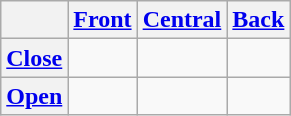<table class="wikitable" style="text-align: center;">
<tr>
<th></th>
<th><a href='#'>Front</a></th>
<th><a href='#'>Central</a></th>
<th><a href='#'>Back</a></th>
</tr>
<tr>
<th><a href='#'>Close</a></th>
<td></td>
<td></td>
<td></td>
</tr>
<tr>
<th><a href='#'>Open</a></th>
<td></td>
<td></td>
<td></td>
</tr>
</table>
